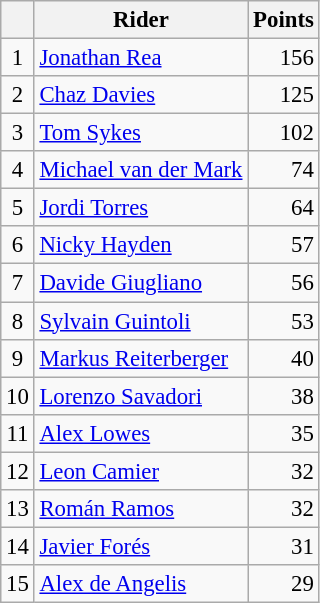<table class="wikitable" style="font-size: 95%;">
<tr>
<th></th>
<th>Rider</th>
<th>Points</th>
</tr>
<tr>
<td align=center>1</td>
<td> <a href='#'>Jonathan Rea</a></td>
<td align=right>156</td>
</tr>
<tr>
<td align=center>2</td>
<td> <a href='#'>Chaz Davies</a></td>
<td align=right>125</td>
</tr>
<tr>
<td align=center>3</td>
<td> <a href='#'>Tom Sykes</a></td>
<td align=right>102</td>
</tr>
<tr>
<td align=center>4</td>
<td> <a href='#'>Michael van der Mark</a></td>
<td align=right>74</td>
</tr>
<tr>
<td align=center>5</td>
<td> <a href='#'>Jordi Torres</a></td>
<td align=right>64</td>
</tr>
<tr>
<td align=center>6</td>
<td> <a href='#'>Nicky Hayden</a></td>
<td align=right>57</td>
</tr>
<tr>
<td align=center>7</td>
<td> <a href='#'>Davide Giugliano</a></td>
<td align=right>56</td>
</tr>
<tr>
<td align=center>8</td>
<td> <a href='#'>Sylvain Guintoli</a></td>
<td align=right>53</td>
</tr>
<tr>
<td align=center>9</td>
<td> <a href='#'>Markus Reiterberger</a></td>
<td align=right>40</td>
</tr>
<tr>
<td align=center>10</td>
<td> <a href='#'>Lorenzo Savadori</a></td>
<td align=right>38</td>
</tr>
<tr>
<td align=center>11</td>
<td> <a href='#'>Alex Lowes</a></td>
<td align=right>35</td>
</tr>
<tr>
<td align=center>12</td>
<td> <a href='#'>Leon Camier</a></td>
<td align=right>32</td>
</tr>
<tr>
<td align=center>13</td>
<td> <a href='#'>Román Ramos</a></td>
<td align=right>32</td>
</tr>
<tr>
<td align=center>14</td>
<td> <a href='#'>Javier Forés</a></td>
<td align=right>31</td>
</tr>
<tr>
<td align=center>15</td>
<td> <a href='#'>Alex de Angelis</a></td>
<td align=right>29</td>
</tr>
</table>
